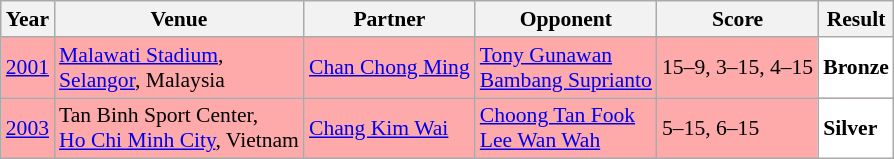<table class="sortable wikitable" style="font-size: 90%;">
<tr>
<th>Year</th>
<th>Venue</th>
<th>Partner</th>
<th>Opponent</th>
<th>Score</th>
<th>Result</th>
</tr>
<tr style="background:#FFAAAA">
<td align="center"><a href='#'>2001</a></td>
<td align="left"><a href='#'>Malawati Stadium</a>,<br><a href='#'>Selangor</a>, Malaysia</td>
<td align="left"> <a href='#'>Chan Chong Ming</a></td>
<td align="left"> <a href='#'>Tony Gunawan</a><br> <a href='#'>Bambang Suprianto</a></td>
<td align="left">15–9, 3–15, 4–15</td>
<td style="text-align:left; background:white"> <strong>Bronze</strong></td>
</tr>
<tr style="background:#FFAAAA">
<td align="center"><a href='#'>2003</a></td>
<td align="left">Tan Binh Sport Center,<br><a href='#'>Ho Chi Minh City</a>, Vietnam</td>
<td align="left"> <a href='#'>Chang Kim Wai</a></td>
<td align="left"> <a href='#'>Choong Tan Fook</a><br> <a href='#'>Lee Wan Wah</a></td>
<td align="left">5–15, 6–15</td>
<td style="text-align:left; background:white"> <strong>Silver</strong></td>
</tr>
</table>
